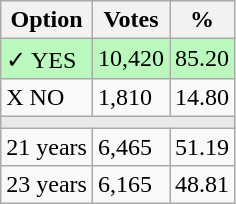<table class="wikitable">
<tr>
<th>Option</th>
<th>Votes</th>
<th>%</th>
</tr>
<tr>
<td style=background:#bbf8be>✓ YES</td>
<td style=background:#bbf8be>10,420</td>
<td style=background:#bbf8be>85.20</td>
</tr>
<tr>
<td>X NO</td>
<td>1,810</td>
<td>14.80</td>
</tr>
<tr>
<td colspan="3" bgcolor="#E9E9E9"></td>
</tr>
<tr>
<td>21 years</td>
<td>6,465</td>
<td>51.19</td>
</tr>
<tr>
<td>23 years</td>
<td>6,165</td>
<td>48.81</td>
</tr>
</table>
